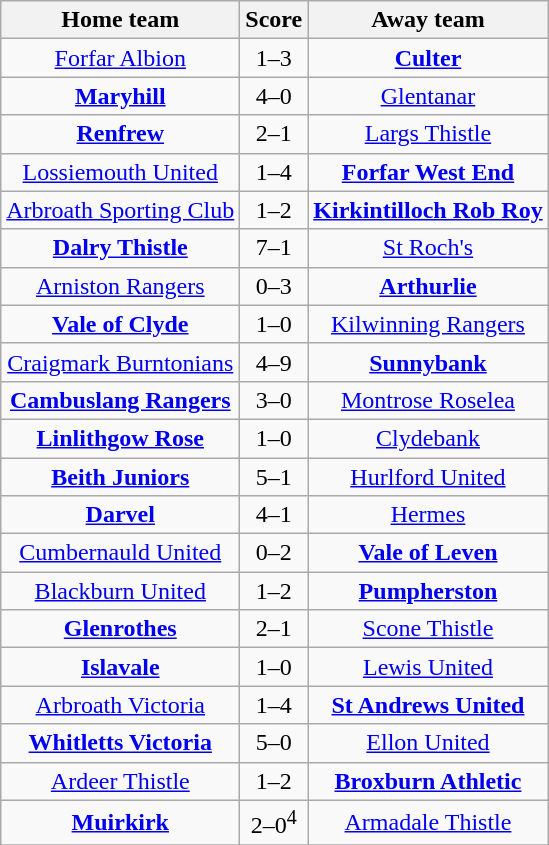<table class="wikitable" style="text-align: center">
<tr>
<th>Home team</th>
<th>Score</th>
<th>Away team</th>
</tr>
<tr>
<td><a href='#'>Forfar Albion</a></td>
<td>1–3</td>
<td><strong><a href='#'>Culter</a></strong></td>
</tr>
<tr>
<td><strong><a href='#'>Maryhill</a></strong></td>
<td>4–0</td>
<td><a href='#'>Glentanar</a></td>
</tr>
<tr>
<td><strong><a href='#'>Renfrew</a></strong></td>
<td>2–1</td>
<td><a href='#'>Largs Thistle</a></td>
</tr>
<tr>
<td><a href='#'>Lossiemouth United</a></td>
<td>1–4</td>
<td><strong><a href='#'>Forfar West End</a></strong></td>
</tr>
<tr>
<td><a href='#'>Arbroath Sporting Club</a></td>
<td>1–2</td>
<td><strong><a href='#'>Kirkintilloch Rob Roy</a></strong></td>
</tr>
<tr>
<td><strong><a href='#'>Dalry Thistle</a></strong></td>
<td>7–1</td>
<td><a href='#'>St Roch's</a></td>
</tr>
<tr>
<td><a href='#'>Arniston Rangers</a></td>
<td>0–3</td>
<td><strong><a href='#'>Arthurlie</a></strong></td>
</tr>
<tr>
<td><strong><a href='#'>Vale of Clyde</a></strong></td>
<td>1–0</td>
<td><a href='#'>Kilwinning Rangers</a></td>
</tr>
<tr>
<td><a href='#'>Craigmark Burntonians</a></td>
<td>4–9</td>
<td><strong><a href='#'>Sunnybank</a></strong></td>
</tr>
<tr>
<td><strong><a href='#'>Cambuslang Rangers</a></strong></td>
<td>3–0</td>
<td><a href='#'>Montrose Roselea</a></td>
</tr>
<tr>
<td><strong><a href='#'>Linlithgow Rose</a></strong></td>
<td>1–0</td>
<td><a href='#'>Clydebank</a></td>
</tr>
<tr>
<td><strong><a href='#'>Beith Juniors</a></strong></td>
<td>5–1</td>
<td><a href='#'>Hurlford United</a></td>
</tr>
<tr>
<td><strong><a href='#'>Darvel</a></strong></td>
<td>4–1</td>
<td><a href='#'>Hermes</a></td>
</tr>
<tr>
<td><a href='#'>Cumbernauld United</a></td>
<td>0–2</td>
<td><strong><a href='#'>Vale of Leven</a></strong></td>
</tr>
<tr>
<td><a href='#'>Blackburn United</a></td>
<td>1–2</td>
<td><strong><a href='#'>Pumpherston</a></strong></td>
</tr>
<tr>
<td><strong><a href='#'>Glenrothes</a></strong></td>
<td>2–1</td>
<td><a href='#'>Scone Thistle</a></td>
</tr>
<tr>
<td><strong><a href='#'>Islavale</a></strong></td>
<td>1–0</td>
<td><a href='#'>Lewis United</a></td>
</tr>
<tr>
<td><a href='#'>Arbroath Victoria</a></td>
<td>1–4</td>
<td><strong><a href='#'>St Andrews United</a></strong></td>
</tr>
<tr>
<td><strong><a href='#'>Whitletts Victoria</a></strong></td>
<td>5–0</td>
<td><a href='#'>Ellon United</a></td>
</tr>
<tr>
<td><a href='#'>Ardeer Thistle</a></td>
<td>1–2</td>
<td><strong><a href='#'>Broxburn Athletic</a></strong></td>
</tr>
<tr>
<td><strong><a href='#'>Muirkirk</a></strong></td>
<td>2–0<sup>4</sup></td>
<td><a href='#'>Armadale Thistle</a></td>
</tr>
<tr>
</tr>
</table>
